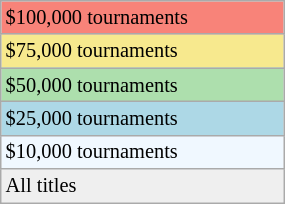<table class="wikitable"  style="font-size:85%; width:15%;">
<tr style="background:#f88379;">
<td>$100,000 tournaments</td>
</tr>
<tr style="background:#f7e98e;">
<td>$75,000 tournaments</td>
</tr>
<tr style="background:#addfad;">
<td>$50,000 tournaments</td>
</tr>
<tr style="background:lightblue;">
<td>$25,000 tournaments</td>
</tr>
<tr style="background:#f0f8ff;">
<td>$10,000 tournaments</td>
</tr>
<tr style="background:#efefef;">
<td>All titles</td>
</tr>
</table>
